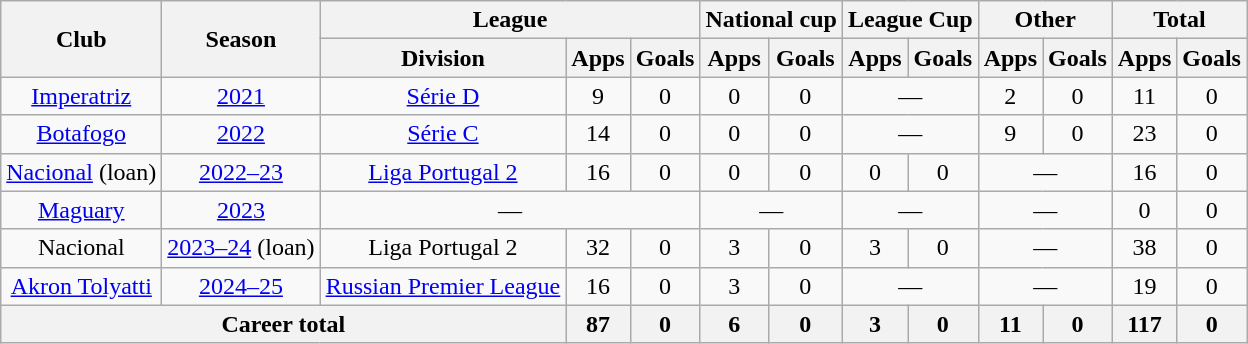<table class="wikitable" style="text-align: center;">
<tr>
<th rowspan="2">Club</th>
<th rowspan="2">Season</th>
<th colspan="3">League</th>
<th colspan="2">National cup</th>
<th colspan="2">League Cup</th>
<th colspan="2">Other</th>
<th colspan="2">Total</th>
</tr>
<tr>
<th>Division</th>
<th>Apps</th>
<th>Goals</th>
<th>Apps</th>
<th>Goals</th>
<th>Apps</th>
<th>Goals</th>
<th>Apps</th>
<th>Goals</th>
<th>Apps</th>
<th>Goals</th>
</tr>
<tr>
<td><a href='#'>Imperatriz</a></td>
<td><a href='#'>2021</a></td>
<td><a href='#'>Série D</a></td>
<td>9</td>
<td>0</td>
<td>0</td>
<td>0</td>
<td colspan="2">—</td>
<td>2</td>
<td>0</td>
<td>11</td>
<td>0</td>
</tr>
<tr>
<td><a href='#'>Botafogo</a></td>
<td><a href='#'>2022</a></td>
<td><a href='#'>Série C</a></td>
<td>14</td>
<td>0</td>
<td>0</td>
<td>0</td>
<td colspan="2">—</td>
<td>9</td>
<td>0</td>
<td>23</td>
<td>0</td>
</tr>
<tr>
<td><a href='#'>Nacional</a> (loan)</td>
<td><a href='#'>2022–23</a></td>
<td><a href='#'>Liga Portugal 2</a></td>
<td>16</td>
<td>0</td>
<td>0</td>
<td>0</td>
<td>0</td>
<td>0</td>
<td colspan="2">—</td>
<td>16</td>
<td>0</td>
</tr>
<tr>
<td><a href='#'>Maguary</a></td>
<td><a href='#'>2023</a></td>
<td colspan="3">—</td>
<td colspan="2">—</td>
<td colspan="2">—</td>
<td colspan="2">—</td>
<td>0</td>
<td>0</td>
</tr>
<tr>
<td>Nacional</td>
<td><a href='#'>2023–24</a> (loan)</td>
<td>Liga Portugal 2</td>
<td>32</td>
<td>0</td>
<td>3</td>
<td>0</td>
<td>3</td>
<td>0</td>
<td colspan="2">—</td>
<td>38</td>
<td>0</td>
</tr>
<tr>
<td><a href='#'>Akron Tolyatti</a></td>
<td><a href='#'>2024–25</a></td>
<td><a href='#'>Russian Premier League</a></td>
<td>16</td>
<td>0</td>
<td>3</td>
<td>0</td>
<td colspan="2">—</td>
<td colspan="2">—</td>
<td>19</td>
<td>0</td>
</tr>
<tr>
<th colspan="3">Career total</th>
<th>87</th>
<th>0</th>
<th>6</th>
<th>0</th>
<th>3</th>
<th>0</th>
<th>11</th>
<th>0</th>
<th>117</th>
<th>0</th>
</tr>
</table>
